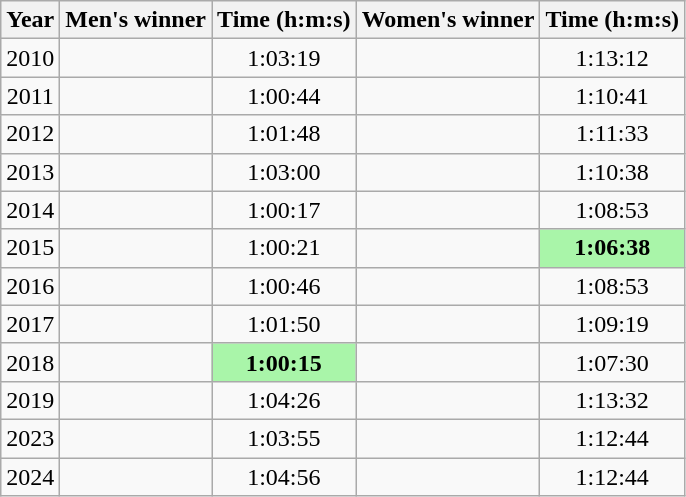<table class="wikitable sortable" style="text-align:center">
<tr>
<th>Year</th>
<th class=unsortable>Men's winner</th>
<th>Time (h:m:s)</th>
<th class=unsortable>Women's winner</th>
<th>Time (h:m:s)</th>
</tr>
<tr>
<td>2010</td>
<td align=left></td>
<td>1:03:19</td>
<td align=left></td>
<td>1:13:12</td>
</tr>
<tr>
<td>2011</td>
<td align=left></td>
<td>1:00:44</td>
<td align=left></td>
<td>1:10:41</td>
</tr>
<tr>
<td>2012</td>
<td align=left></td>
<td>1:01:48</td>
<td align=left></td>
<td>1:11:33</td>
</tr>
<tr>
<td>2013</td>
<td align=left></td>
<td>1:03:00</td>
<td align=left></td>
<td>1:10:38</td>
</tr>
<tr>
<td>2014</td>
<td align=left></td>
<td>1:00:17</td>
<td align=left></td>
<td>1:08:53</td>
</tr>
<tr>
<td>2015</td>
<td align=left></td>
<td>1:00:21</td>
<td align=left></td>
<td bgcolor=#A9F5A9><strong>1:06:38</strong></td>
</tr>
<tr>
<td>2016</td>
<td align=left></td>
<td>1:00:46</td>
<td align=left></td>
<td>1:08:53</td>
</tr>
<tr>
<td>2017</td>
<td align=left></td>
<td>1:01:50</td>
<td align=left></td>
<td>1:09:19</td>
</tr>
<tr>
<td>2018</td>
<td align=left></td>
<td bgcolor=#A9F5A9><strong>1:00:15</strong></td>
<td align=left></td>
<td>1:07:30</td>
</tr>
<tr>
<td>2019</td>
<td align=left></td>
<td>1:04:26</td>
<td align=left></td>
<td>1:13:32</td>
</tr>
<tr>
<td>2023</td>
<td align=left></td>
<td>1:03:55</td>
<td align=left></td>
<td>1:12:44</td>
</tr>
<tr>
<td>2024</td>
<td align=left></td>
<td>1:04:56</td>
<td align=left></td>
<td>1:12:44</td>
</tr>
</table>
